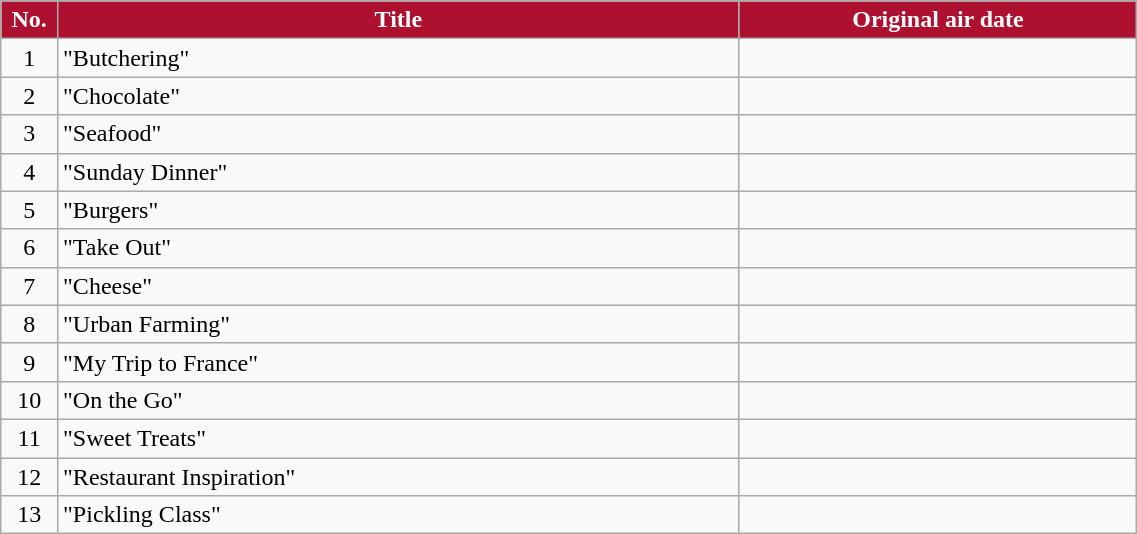<table class="wikitable plainrowheaders" style="width:60%;">
<tr>
<th style="background-color: #AE102F; color: #FFFFFF;" width=5%>No.</th>
<th style="background-color: #AE102F; color: #FFFFFF;" width=60%>Title</th>
<th style="background-color: #AE102F; color: #FFFFFF;">Original air date</th>
</tr>
<tr>
<td align=center>1</td>
<td>"Butchering"</td>
<td align=center></td>
</tr>
<tr>
<td align=center>2</td>
<td>"Chocolate"</td>
<td align=center></td>
</tr>
<tr>
<td align=center>3</td>
<td>"Seafood"</td>
<td align=center></td>
</tr>
<tr>
<td align=center>4</td>
<td>"Sunday Dinner"</td>
<td align=center></td>
</tr>
<tr>
<td align=center>5</td>
<td>"Burgers"</td>
<td align=center></td>
</tr>
<tr>
<td align=center>6</td>
<td>"Take Out"</td>
<td align=center></td>
</tr>
<tr>
<td align=center>7</td>
<td>"Cheese"</td>
<td align=center></td>
</tr>
<tr>
<td align=center>8</td>
<td>"Urban Farming"</td>
<td align=center></td>
</tr>
<tr>
<td align=center>9</td>
<td>"My Trip to France"</td>
<td align=center></td>
</tr>
<tr>
<td align=center>10</td>
<td>"On the Go"</td>
<td align=center></td>
</tr>
<tr>
<td align=center>11</td>
<td>"Sweet Treats"</td>
<td align=center></td>
</tr>
<tr>
<td align=center>12</td>
<td>"Restaurant Inspiration"</td>
<td align=center></td>
</tr>
<tr>
<td align=center>13</td>
<td>"Pickling Class"</td>
<td align=center></td>
</tr>
</table>
